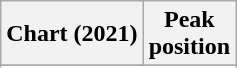<table class="wikitable sortable plainrowheaders" style="text-align:center">
<tr>
<th scope="col">Chart (2021)</th>
<th scope="col">Peak<br>position</th>
</tr>
<tr>
</tr>
<tr>
</tr>
<tr>
</tr>
<tr>
</tr>
<tr>
</tr>
<tr>
</tr>
<tr>
</tr>
</table>
